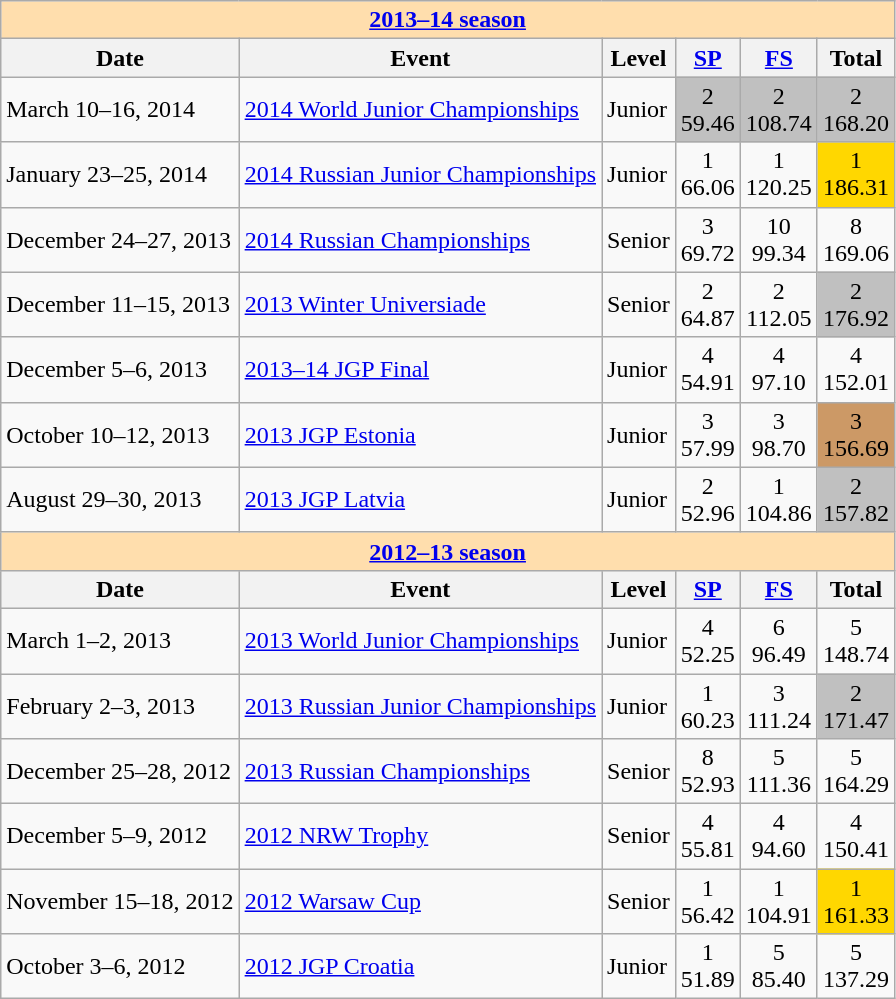<table class="wikitable">
<tr>
<td style="background-color: #ffdead;" colspan=6 align=center><a href='#'><strong>2013–14 season</strong></a></td>
</tr>
<tr>
<th>Date</th>
<th>Event</th>
<th>Level</th>
<th><a href='#'>SP</a></th>
<th><a href='#'>FS</a></th>
<th>Total</th>
</tr>
<tr>
<td>March 10–16, 2014</td>
<td><a href='#'>2014 World Junior Championships</a></td>
<td>Junior</td>
<td align=center bgcolor=silver>2 <br> 59.46</td>
<td align=center bgcolor=silver>2 <br> 108.74</td>
<td align=center bgcolor=silver>2 <br> 168.20</td>
</tr>
<tr>
<td>January 23–25, 2014</td>
<td><a href='#'>2014 Russian Junior Championships</a></td>
<td>Junior</td>
<td align=center>1 <br> 66.06</td>
<td align=center>1 <br> 120.25</td>
<td align=center bgcolor=gold>1 <br> 186.31</td>
</tr>
<tr>
<td>December 24–27, 2013</td>
<td><a href='#'>2014 Russian Championships</a></td>
<td>Senior</td>
<td align=center>3 <br> 69.72</td>
<td align=center>10 <br> 99.34</td>
<td align=center>8 <br> 169.06</td>
</tr>
<tr>
<td>December 11–15, 2013</td>
<td><a href='#'>2013 Winter Universiade</a></td>
<td>Senior</td>
<td align=center>2 <br> 64.87</td>
<td align=center>2 <br> 112.05</td>
<td align=center bgcolor=silver>2 <br> 176.92</td>
</tr>
<tr>
<td>December 5–6, 2013</td>
<td><a href='#'>2013–14 JGP Final</a></td>
<td>Junior</td>
<td align=center>4 <br> 54.91</td>
<td align=center>4 <br> 97.10</td>
<td align=center>4 <br> 152.01</td>
</tr>
<tr>
<td>October 10–12, 2013</td>
<td><a href='#'>2013 JGP Estonia</a></td>
<td>Junior</td>
<td align=center>3 <br> 57.99</td>
<td align=center>3 <br> 98.70</td>
<td align=center bgcolor=cc9966>3 <br> 156.69</td>
</tr>
<tr>
<td>August 29–30, 2013</td>
<td><a href='#'>2013 JGP Latvia</a></td>
<td>Junior</td>
<td align=center>2 <br> 52.96</td>
<td align=center>1 <br> 104.86</td>
<td align=center bgcolor=silver>2 <br> 157.82</td>
</tr>
<tr>
<td style="background-color: #ffdead;" colspan=6 align=center><a href='#'><strong>2012–13 season</strong></a></td>
</tr>
<tr>
<th>Date</th>
<th>Event</th>
<th>Level</th>
<th><a href='#'>SP</a></th>
<th><a href='#'>FS</a></th>
<th>Total</th>
</tr>
<tr>
<td>March 1–2, 2013</td>
<td><a href='#'>2013 World Junior Championships</a></td>
<td>Junior</td>
<td align=center>4 <br> 52.25</td>
<td align=center>6 <br> 96.49</td>
<td align=center>5 <br> 148.74</td>
</tr>
<tr>
<td>February 2–3, 2013</td>
<td><a href='#'>2013 Russian Junior Championships</a></td>
<td>Junior</td>
<td align=center>1 <br> 60.23</td>
<td align=center>3 <br> 111.24</td>
<td align=center bgcolor=silver>2 <br> 171.47</td>
</tr>
<tr>
<td>December 25–28, 2012</td>
<td><a href='#'>2013 Russian Championships</a></td>
<td>Senior</td>
<td align=center>8 <br> 52.93</td>
<td align=center>5 <br> 111.36</td>
<td align=center>5 <br> 164.29</td>
</tr>
<tr>
<td>December 5–9, 2012</td>
<td><a href='#'>2012 NRW Trophy</a></td>
<td>Senior</td>
<td align=center>4 <br> 55.81</td>
<td align=center>4 <br> 94.60</td>
<td align=center>4 <br> 150.41</td>
</tr>
<tr>
<td>November 15–18, 2012</td>
<td><a href='#'>2012 Warsaw Cup</a></td>
<td>Senior</td>
<td align=center>1 <br> 56.42</td>
<td align=center>1 <br> 104.91</td>
<td align=center bgcolor=gold>1 <br> 161.33</td>
</tr>
<tr>
<td>October 3–6, 2012</td>
<td><a href='#'>2012 JGP Croatia</a></td>
<td>Junior</td>
<td align=center>1 <br> 51.89</td>
<td align=center>5 <br> 85.40</td>
<td align=center>5 <br> 137.29</td>
</tr>
</table>
